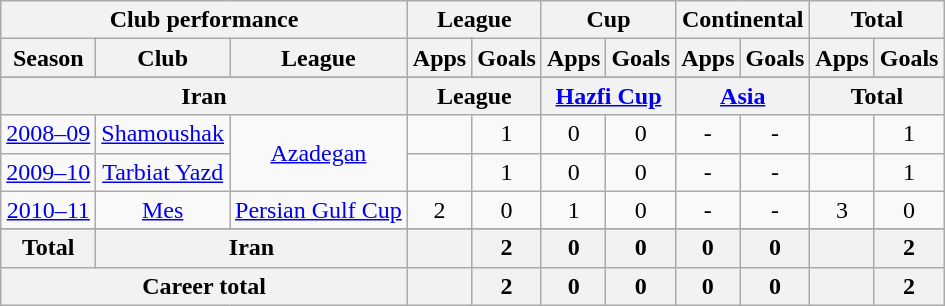<table class="wikitable" style="text-align:center">
<tr>
<th colspan=3>Club performance</th>
<th colspan=2>League</th>
<th colspan=2>Cup</th>
<th colspan=2>Continental</th>
<th colspan=2>Total</th>
</tr>
<tr>
<th>Season</th>
<th>Club</th>
<th>League</th>
<th>Apps</th>
<th>Goals</th>
<th>Apps</th>
<th>Goals</th>
<th>Apps</th>
<th>Goals</th>
<th>Apps</th>
<th>Goals</th>
</tr>
<tr>
</tr>
<tr>
<th colspan=3>Iran</th>
<th colspan=2>League</th>
<th colspan=2><a href='#'>Hazfi Cup</a></th>
<th colspan=2><a href='#'>Asia</a></th>
<th colspan=2>Total</th>
</tr>
<tr>
<td><a href='#'>2008–09</a></td>
<td rowspan="1"><a href='#'>Shamoushak</a></td>
<td rowspan="2"><a href='#'>Azadegan</a></td>
<td></td>
<td>1</td>
<td>0</td>
<td>0</td>
<td>-</td>
<td>-</td>
<td></td>
<td>1</td>
</tr>
<tr>
<td><a href='#'>2009–10</a></td>
<td rowspan="1"><a href='#'>Tarbiat Yazd</a></td>
<td></td>
<td>1</td>
<td>0</td>
<td>0</td>
<td>-</td>
<td>-</td>
<td></td>
<td>1</td>
</tr>
<tr>
<td><a href='#'>2010–11</a></td>
<td rowspan="1"><a href='#'>Mes</a></td>
<td rowspan="1"><a href='#'>Persian Gulf Cup</a></td>
<td>2</td>
<td>0</td>
<td>1</td>
<td>0</td>
<td>-</td>
<td>-</td>
<td>3</td>
<td>0</td>
</tr>
<tr>
</tr>
<tr>
<th rowspan=1>Total</th>
<th colspan=2>Iran</th>
<th></th>
<th>2</th>
<th>0</th>
<th>0</th>
<th>0</th>
<th>0</th>
<th></th>
<th>2</th>
</tr>
<tr>
<th colspan=3>Career total</th>
<th></th>
<th>2</th>
<th>0</th>
<th>0</th>
<th>0</th>
<th>0</th>
<th></th>
<th>2</th>
</tr>
</table>
